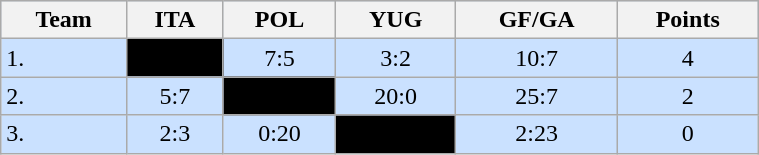<table class="wikitable" bgcolor="#EFEFFF" width="40%">
<tr bgcolor="#BCD2EE">
<th>Team</th>
<th>ITA</th>
<th>POL</th>
<th>YUG</th>
<th>GF/GA</th>
<th>Points</th>
</tr>
<tr bgcolor="#CAE1FF" align="center">
<td align="left">1. </td>
<td style="background:#000000;"></td>
<td>7:5</td>
<td>3:2</td>
<td>10:7</td>
<td>4</td>
</tr>
<tr bgcolor="#CAE1FF" align="center">
<td align="left">2. </td>
<td>5:7</td>
<td style="background:#000000;"></td>
<td>20:0</td>
<td>25:7</td>
<td>2</td>
</tr>
<tr bgcolor="#CAE1FF" align="center">
<td align="left">3. </td>
<td>2:3</td>
<td>0:20</td>
<td style="background:#000000;"></td>
<td>2:23</td>
<td>0</td>
</tr>
</table>
